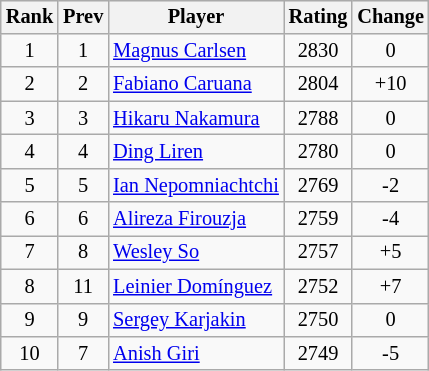<table class="wikitable" style="text-align:center; font-size:85%; margin-left: 1em; float: right;">
<tr>
<th>Rank</th>
<th>Prev</th>
<th>Player</th>
<th>Rating</th>
<th>Change</th>
</tr>
<tr>
<td>1</td>
<td>1</td>
<td align="left"> <a href='#'>Magnus Carlsen</a></td>
<td>2830</td>
<td>0</td>
</tr>
<tr>
<td>2</td>
<td>2</td>
<td align="left"> <a href='#'>Fabiano Caruana</a></td>
<td>2804</td>
<td>+10</td>
</tr>
<tr>
<td>3</td>
<td>3</td>
<td align="left"> <a href='#'>Hikaru Nakamura</a></td>
<td>2788</td>
<td>0</td>
</tr>
<tr>
<td>4</td>
<td>4</td>
<td align="left"> <a href='#'>Ding Liren</a></td>
<td>2780</td>
<td>0</td>
</tr>
<tr>
<td>5</td>
<td>5</td>
<td align="left"> <a href='#'>Ian Nepomniachtchi</a></td>
<td>2769</td>
<td>-2</td>
</tr>
<tr>
<td>6</td>
<td>6</td>
<td align="left"> <a href='#'>Alireza Firouzja</a></td>
<td>2759</td>
<td>-4</td>
</tr>
<tr>
<td>7</td>
<td>8</td>
<td align="left"> <a href='#'>Wesley So</a></td>
<td>2757</td>
<td>+5</td>
</tr>
<tr>
<td>8</td>
<td>11</td>
<td align="left"> <a href='#'>Leinier Domínguez</a></td>
<td>2752</td>
<td>+7</td>
</tr>
<tr>
<td>9</td>
<td>9</td>
<td align="left"> <a href='#'>Sergey Karjakin</a></td>
<td>2750</td>
<td>0</td>
</tr>
<tr>
<td>10</td>
<td>7</td>
<td align="left"> <a href='#'>Anish Giri</a></td>
<td>2749</td>
<td>-5</td>
</tr>
</table>
